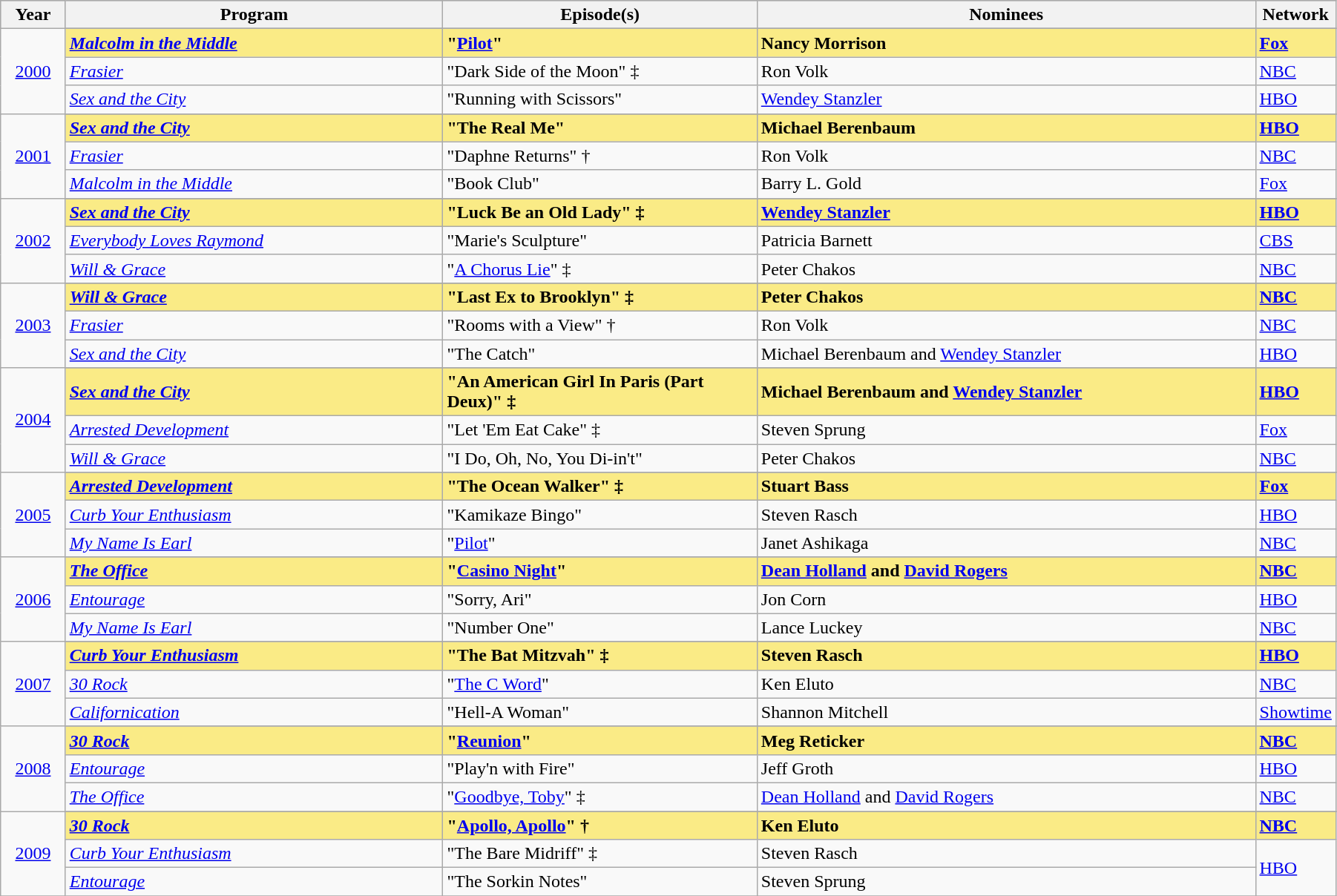<table class="wikitable" style="width:95%">
<tr bgcolor="#bebebe">
<th width="5%">Year</th>
<th width="30%">Program</th>
<th width="25%">Episode(s)</th>
<th width="40%">Nominees</th>
<th width="10%">Network</th>
</tr>
<tr>
<td rowspan=4 style="text-align:center"><a href='#'>2000</a><br></td>
</tr>
<tr style="background:#FAEB86">
<td><strong><em><a href='#'>Malcolm in the Middle</a></em></strong></td>
<td><strong>"<a href='#'>Pilot</a>"</strong></td>
<td><strong>Nancy Morrison</strong></td>
<td><strong><a href='#'>Fox</a></strong></td>
</tr>
<tr>
<td><em><a href='#'>Frasier</a></em></td>
<td>"Dark Side of the Moon" ‡</td>
<td>Ron Volk</td>
<td><a href='#'>NBC</a></td>
</tr>
<tr>
<td><em><a href='#'>Sex and the City</a></em></td>
<td>"Running with Scissors"</td>
<td><a href='#'>Wendey Stanzler</a></td>
<td><a href='#'>HBO</a></td>
</tr>
<tr>
<td rowspan=4 style="text-align:center"><a href='#'>2001</a><br></td>
</tr>
<tr style="background:#FAEB86">
<td><strong><em><a href='#'>Sex and the City</a></em></strong></td>
<td><strong>"The Real Me"</strong></td>
<td><strong>Michael Berenbaum</strong></td>
<td><strong><a href='#'>HBO</a></strong></td>
</tr>
<tr>
<td><em><a href='#'>Frasier</a></em></td>
<td>"Daphne Returns" †</td>
<td>Ron Volk</td>
<td><a href='#'>NBC</a></td>
</tr>
<tr>
<td><em><a href='#'>Malcolm in the Middle</a></em></td>
<td>"Book Club"</td>
<td>Barry L. Gold</td>
<td><a href='#'>Fox</a></td>
</tr>
<tr>
<td rowspan=4 style="text-align:center"><a href='#'>2002</a><br></td>
</tr>
<tr style="background:#FAEB86">
<td><strong><em><a href='#'>Sex and the City</a></em></strong></td>
<td><strong>"Luck Be an Old Lady" ‡</strong></td>
<td><strong><a href='#'>Wendey Stanzler</a></strong></td>
<td><strong><a href='#'>HBO</a></strong></td>
</tr>
<tr>
<td><em><a href='#'>Everybody Loves Raymond</a></em></td>
<td>"Marie's Sculpture"</td>
<td>Patricia Barnett</td>
<td><a href='#'>CBS</a></td>
</tr>
<tr>
<td><em><a href='#'>Will & Grace</a></em></td>
<td>"<a href='#'>A Chorus Lie</a>" ‡</td>
<td>Peter Chakos</td>
<td><a href='#'>NBC</a></td>
</tr>
<tr>
<td rowspan=4 style="text-align:center"><a href='#'>2003</a><br></td>
</tr>
<tr style="background:#FAEB86">
<td><strong><em><a href='#'>Will & Grace</a></em></strong></td>
<td><strong>"Last Ex to Brooklyn" ‡</strong></td>
<td><strong>Peter Chakos</strong></td>
<td><strong><a href='#'>NBC</a></strong></td>
</tr>
<tr>
<td><em><a href='#'>Frasier</a></em></td>
<td>"Rooms with a View" †</td>
<td>Ron Volk</td>
<td><a href='#'>NBC</a></td>
</tr>
<tr>
<td><em><a href='#'>Sex and the City</a></em></td>
<td>"The Catch"</td>
<td>Michael Berenbaum and <a href='#'>Wendey Stanzler</a></td>
<td><a href='#'>HBO</a></td>
</tr>
<tr>
<td rowspan=4 style="text-align:center"><a href='#'>2004</a><br></td>
</tr>
<tr style="background:#FAEB86">
<td><strong><em><a href='#'>Sex and the City</a></em></strong></td>
<td><strong>"An American Girl In Paris (Part Deux)" ‡</strong></td>
<td><strong>Michael Berenbaum and <a href='#'>Wendey Stanzler</a></strong></td>
<td><strong><a href='#'>HBO</a></strong></td>
</tr>
<tr>
<td><em><a href='#'>Arrested Development</a></em></td>
<td>"Let 'Em Eat Cake" ‡</td>
<td>Steven Sprung</td>
<td><a href='#'>Fox</a></td>
</tr>
<tr>
<td><em><a href='#'>Will & Grace</a></em></td>
<td>"I Do, Oh, No, You Di-in't"</td>
<td>Peter Chakos</td>
<td><a href='#'>NBC</a></td>
</tr>
<tr>
<td rowspan=4 style="text-align:center"><a href='#'>2005</a><br></td>
</tr>
<tr style="background:#FAEB86">
<td><strong><em><a href='#'>Arrested Development</a></em></strong></td>
<td><strong>"The Ocean Walker" ‡</strong></td>
<td><strong>Stuart Bass</strong></td>
<td><strong><a href='#'>Fox</a></strong></td>
</tr>
<tr>
<td><em><a href='#'>Curb Your Enthusiasm</a></em></td>
<td>"Kamikaze Bingo"</td>
<td>Steven Rasch</td>
<td><a href='#'>HBO</a></td>
</tr>
<tr>
<td><em><a href='#'>My Name Is Earl</a></em></td>
<td>"<a href='#'>Pilot</a>"</td>
<td>Janet Ashikaga</td>
<td><a href='#'>NBC</a></td>
</tr>
<tr>
<td rowspan=4 style="text-align:center"><a href='#'>2006</a><br></td>
</tr>
<tr style="background:#FAEB86">
<td><strong><em><a href='#'>The Office</a></em></strong></td>
<td><strong>"<a href='#'>Casino Night</a>"</strong></td>
<td><strong><a href='#'>Dean Holland</a> and <a href='#'>David Rogers</a></strong></td>
<td><strong><a href='#'>NBC</a></strong></td>
</tr>
<tr>
<td><em><a href='#'>Entourage</a></em></td>
<td>"Sorry, Ari"</td>
<td>Jon Corn</td>
<td><a href='#'>HBO</a></td>
</tr>
<tr>
<td><em><a href='#'>My Name Is Earl</a></em></td>
<td>"Number One"</td>
<td>Lance Luckey</td>
<td><a href='#'>NBC</a></td>
</tr>
<tr>
<td rowspan=4 style="text-align:center"><a href='#'>2007</a><br></td>
</tr>
<tr style="background:#FAEB86">
<td><strong><em><a href='#'>Curb Your Enthusiasm</a></em></strong></td>
<td><strong>"The Bat Mitzvah" ‡</strong></td>
<td><strong>Steven Rasch</strong></td>
<td><strong><a href='#'>HBO</a></strong></td>
</tr>
<tr>
<td><em><a href='#'>30 Rock</a></em></td>
<td>"<a href='#'>The C Word</a>"</td>
<td>Ken Eluto</td>
<td><a href='#'>NBC</a></td>
</tr>
<tr>
<td><em><a href='#'>Californication</a></em></td>
<td>"Hell-A Woman"</td>
<td>Shannon Mitchell</td>
<td><a href='#'>Showtime</a></td>
</tr>
<tr>
<td rowspan=4 style="text-align:center"><a href='#'>2008</a><br></td>
</tr>
<tr style="background:#FAEB86">
<td><strong><em><a href='#'>30 Rock</a></em></strong></td>
<td><strong>"<a href='#'>Reunion</a>"</strong></td>
<td><strong>Meg Reticker</strong></td>
<td><strong><a href='#'>NBC</a></strong></td>
</tr>
<tr>
<td><em><a href='#'>Entourage</a></em></td>
<td>"Play'n with Fire"</td>
<td>Jeff Groth</td>
<td><a href='#'>HBO</a></td>
</tr>
<tr>
<td><em><a href='#'>The Office</a></em></td>
<td>"<a href='#'>Goodbye, Toby</a>" ‡</td>
<td><a href='#'>Dean Holland</a> and <a href='#'>David Rogers</a></td>
<td><a href='#'>NBC</a></td>
</tr>
<tr>
<td rowspan=4 style="text-align:center"><a href='#'>2009</a><br></td>
</tr>
<tr style="background:#FAEB86">
<td><strong><em><a href='#'>30 Rock</a></em></strong></td>
<td><strong>"<a href='#'>Apollo, Apollo</a>" †</strong></td>
<td><strong>Ken Eluto</strong></td>
<td><strong><a href='#'>NBC</a></strong></td>
</tr>
<tr>
<td><em><a href='#'>Curb Your Enthusiasm</a></em></td>
<td>"The Bare Midriff" ‡</td>
<td>Steven Rasch</td>
<td rowspan="2"><a href='#'>HBO</a></td>
</tr>
<tr>
<td><em><a href='#'>Entourage</a></em></td>
<td>"The Sorkin Notes"</td>
<td>Steven Sprung</td>
</tr>
<tr>
</tr>
</table>
